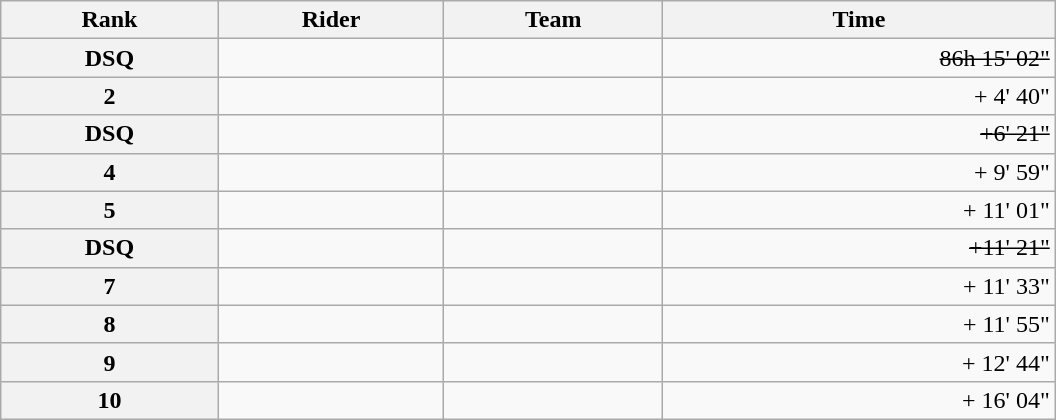<table class="wikitable" style="width:44em;margin-bottom:0;">
<tr>
<th scope="col">Rank</th>
<th scope="col">Rider</th>
<th scope="col">Team</th>
<th scope="col">Time</th>
</tr>
<tr>
<th scope="row">DSQ</th>
<td><s></s></td>
<td><s></s></td>
<td style="text-align:right;"><s>86h 15' 02"</s></td>
</tr>
<tr>
<th scope="row">2</th>
<td></td>
<td></td>
<td style="text-align:right;">+ 4' 40"</td>
</tr>
<tr>
<th scope="row">DSQ</th>
<td><s></s></td>
<td><s> </s></td>
<td style="text-align:right;"><s>+6' 21"</s></td>
</tr>
<tr>
<th scope="row">4</th>
<td></td>
<td></td>
<td style="text-align:right;">+ 9' 59"</td>
</tr>
<tr>
<th scope="row">5</th>
<td></td>
<td></td>
<td style="text-align:right;">+ 11' 01"</td>
</tr>
<tr>
<th scope="row">DSQ</th>
<td><s></s></td>
<td><s></s></td>
<td align=right><s> +11' 21"</s></td>
</tr>
<tr>
<th scope="row">7</th>
<td> </td>
<td></td>
<td style="text-align:right;">+ 11' 33"</td>
</tr>
<tr>
<th scope="row">8</th>
<td></td>
<td></td>
<td style="text-align:right;">+ 11' 55"</td>
</tr>
<tr>
<th scope="row">9</th>
<td></td>
<td></td>
<td style="text-align:right;">+ 12' 44"</td>
</tr>
<tr>
<th scope="row">10</th>
<td> </td>
<td></td>
<td style="text-align:right;">+ 16' 04"</td>
</tr>
</table>
